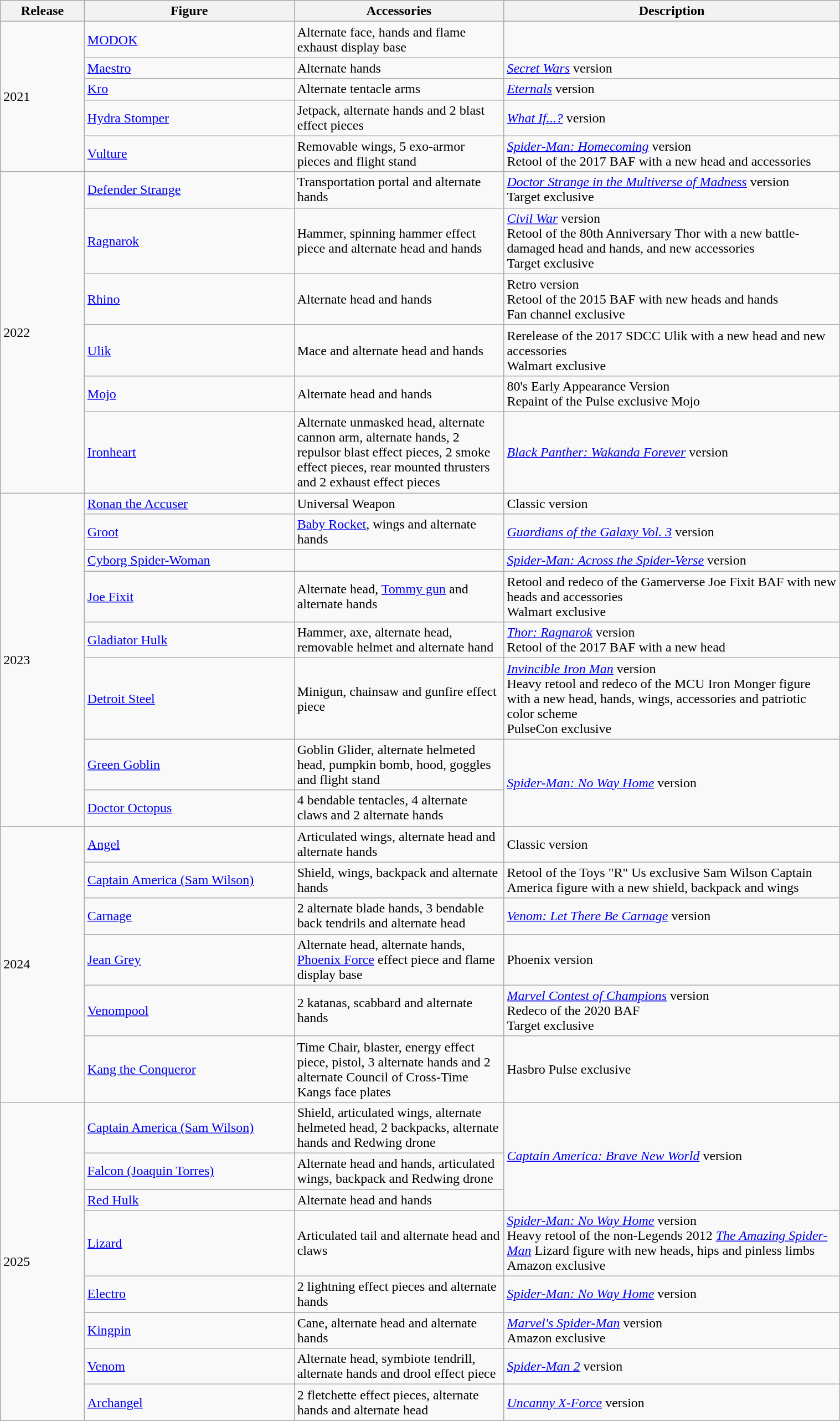<table class="wikitable" style="width:80%;">
<tr>
<th width=10%>Release</th>
<th width=25%>Figure</th>
<th width=25%>Accessories</th>
<th width=40%>Description</th>
</tr>
<tr>
<td rowspan=5>2021</td>
<td><a href='#'>MODOK</a></td>
<td>Alternate face, hands and flame exhaust display base</td>
<td></td>
</tr>
<tr>
<td><a href='#'>Maestro</a></td>
<td>Alternate hands</td>
<td><em><a href='#'>Secret Wars</a></em> version</td>
</tr>
<tr>
<td><a href='#'>Kro</a></td>
<td>Alternate tentacle arms</td>
<td><em><a href='#'>Eternals</a></em> version</td>
</tr>
<tr>
<td><a href='#'>Hydra Stomper</a></td>
<td>Jetpack, alternate hands and 2 blast effect pieces</td>
<td><em><a href='#'>What If...?</a></em> version</td>
</tr>
<tr>
<td><a href='#'>Vulture</a></td>
<td>Removable wings, 5 exo-armor pieces and flight stand</td>
<td><em><a href='#'>Spider-Man: Homecoming</a></em> version<br>Retool of the 2017 BAF with a new head and accessories</td>
</tr>
<tr>
<td rowspan=6>2022</td>
<td><a href='#'>Defender Strange</a></td>
<td>Transportation portal and alternate hands</td>
<td><em><a href='#'>Doctor Strange in the Multiverse of Madness</a></em> version<br>Target exclusive</td>
</tr>
<tr>
<td><a href='#'>Ragnarok</a></td>
<td>Hammer, spinning hammer effect piece and alternate head and hands</td>
<td><em><a href='#'>Civil War</a></em> version<br>Retool of the 80th Anniversary Thor with a new battle-damaged head and hands, and new accessories<br>Target exclusive</td>
</tr>
<tr>
<td><a href='#'>Rhino</a></td>
<td>Alternate head and hands</td>
<td>Retro version<br>Retool of the 2015 BAF with new heads and hands<br>Fan channel exclusive</td>
</tr>
<tr>
<td><a href='#'>Ulik</a></td>
<td>Mace and alternate head and hands</td>
<td>Rerelease of the 2017 SDCC Ulik with a new head and new accessories<br>Walmart exclusive</td>
</tr>
<tr>
<td><a href='#'>Mojo</a></td>
<td>Alternate head and hands</td>
<td>80's Early Appearance Version<br>Repaint of the Pulse exclusive Mojo</td>
</tr>
<tr>
<td><a href='#'>Ironheart</a></td>
<td>Alternate unmasked head, alternate cannon arm, alternate hands, 2 repulsor blast effect pieces, 2 smoke effect pieces, rear mounted thrusters and 2 exhaust effect pieces</td>
<td><em><a href='#'>Black Panther: Wakanda Forever</a></em> version</td>
</tr>
<tr>
<td rowspan=8>2023</td>
<td><a href='#'>Ronan the Accuser</a></td>
<td>Universal Weapon</td>
<td>Classic version</td>
</tr>
<tr>
<td><a href='#'>Groot</a></td>
<td><a href='#'>Baby Rocket</a>, wings and alternate hands</td>
<td><em><a href='#'>Guardians of the Galaxy Vol. 3</a></em> version</td>
</tr>
<tr>
<td><a href='#'>Cyborg Spider-Woman</a></td>
<td></td>
<td><em><a href='#'>Spider-Man: Across the Spider-Verse</a></em> version</td>
</tr>
<tr>
<td><a href='#'>Joe Fixit</a></td>
<td>Alternate head, <a href='#'>Tommy gun</a> and alternate hands</td>
<td>Retool and redeco of the Gamerverse Joe Fixit BAF with new heads and accessories<br>Walmart exclusive</td>
</tr>
<tr>
<td><a href='#'>Gladiator Hulk</a></td>
<td>Hammer, axe, alternate head, removable helmet and alternate hand</td>
<td><em><a href='#'>Thor: Ragnarok</a></em> version<br>Retool of the 2017 BAF with a new head</td>
</tr>
<tr>
<td><a href='#'>Detroit Steel</a></td>
<td>Minigun, chainsaw and gunfire effect piece</td>
<td><em><a href='#'>Invincible Iron Man</a></em> version<br>Heavy retool and redeco of the MCU Iron Monger figure with a new head, hands, wings, accessories and patriotic color scheme<br>PulseCon exclusive</td>
</tr>
<tr>
<td><a href='#'>Green Goblin</a></td>
<td>Goblin Glider, alternate helmeted head, pumpkin bomb, hood, goggles and flight stand</td>
<td rowspan=2><em><a href='#'>Spider-Man: No Way Home</a></em> version</td>
</tr>
<tr>
<td><a href='#'>Doctor Octopus</a></td>
<td>4 bendable tentacles, 4 alternate claws and 2 alternate hands</td>
</tr>
<tr>
<td rowspan=6>2024</td>
<td><a href='#'>Angel</a></td>
<td>Articulated wings, alternate head and alternate hands</td>
<td>Classic version</td>
</tr>
<tr>
<td><a href='#'>Captain America (Sam Wilson)</a></td>
<td>Shield, wings, backpack and alternate hands</td>
<td>Retool of the Toys "R" Us exclusive Sam Wilson Captain America figure with a new shield, backpack and wings</td>
</tr>
<tr>
<td><a href='#'>Carnage</a></td>
<td>2 alternate blade hands, 3 bendable back tendrils and alternate head</td>
<td><em><a href='#'>Venom: Let There Be Carnage</a></em> version</td>
</tr>
<tr>
<td><a href='#'>Jean Grey</a></td>
<td>Alternate head, alternate hands, <a href='#'>Phoenix Force</a> effect piece and flame display base</td>
<td>Phoenix version</td>
</tr>
<tr>
<td><a href='#'>Venompool</a></td>
<td>2 katanas, scabbard and alternate hands</td>
<td><em><a href='#'>Marvel Contest of Champions</a></em> version<br>Redeco of the 2020 BAF<br>Target exclusive</td>
</tr>
<tr>
<td><a href='#'>Kang the Conqueror</a></td>
<td>Time Chair, blaster, energy effect piece, pistol, 3 alternate hands and 2 alternate Council of Cross-Time Kangs face plates</td>
<td>Hasbro Pulse exclusive</td>
</tr>
<tr>
<td rowspan=8>2025</td>
<td><a href='#'>Captain America (Sam Wilson)</a></td>
<td>Shield, articulated wings, alternate helmeted head, 2 backpacks, alternate hands and Redwing drone</td>
<td rowspan=3><em><a href='#'>Captain America: Brave New World</a></em> version</td>
</tr>
<tr>
<td><a href='#'>Falcon (Joaquin Torres)</a></td>
<td>Alternate head and hands, articulated wings, backpack and Redwing drone</td>
</tr>
<tr>
<td><a href='#'>Red Hulk</a></td>
<td>Alternate head and hands</td>
</tr>
<tr>
<td><a href='#'>Lizard</a></td>
<td>Articulated tail and alternate head and claws</td>
<td><em><a href='#'>Spider-Man: No Way Home</a></em> version<br>Heavy retool of the non-Legends 2012 <em><a href='#'>The Amazing Spider-Man</a></em> Lizard figure with new heads, hips and pinless limbs<br>Amazon exclusive</td>
</tr>
<tr>
<td><a href='#'>Electro</a></td>
<td>2 lightning effect pieces and alternate hands</td>
<td><em><a href='#'>Spider-Man: No Way Home</a></em> version</td>
</tr>
<tr>
<td><a href='#'>Kingpin</a></td>
<td>Cane, alternate head and alternate hands</td>
<td><em><a href='#'>Marvel's Spider-Man</a></em> version<br>Amazon exclusive</td>
</tr>
<tr>
<td><a href='#'>Venom</a></td>
<td>Alternate head, symbiote tendrill, alternate hands and drool effect piece</td>
<td><em><a href='#'>Spider-Man 2</a></em> version</td>
</tr>
<tr>
<td><a href='#'>Archangel</a></td>
<td>2 fletchette effect pieces, alternate hands and alternate head</td>
<td><em><a href='#'>Uncanny X-Force</a></em> version</td>
</tr>
</table>
